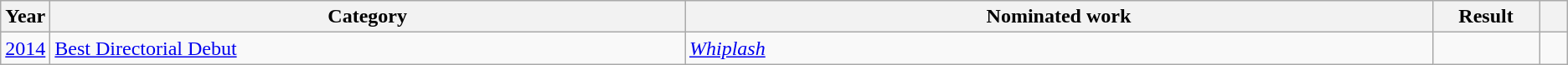<table class=wikitable>
<tr>
<th scope="col" style="width:1em;">Year</th>
<th scope="col" style="width:33em;">Category</th>
<th scope="col" style="width:39em;">Nominated work</th>
<th scope="col" style="width:5em;">Result</th>
<th scope="col" style="width:1em;"></th>
</tr>
<tr>
<td><a href='#'>2014</a></td>
<td><a href='#'>Best Directorial Debut</a></td>
<td><em><a href='#'>Whiplash</a></em></td>
<td></td>
<td></td>
</tr>
</table>
